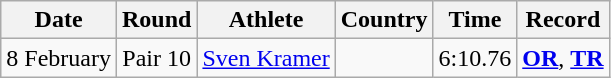<table class="wikitable" style="text-align:center">
<tr>
<th>Date</th>
<th>Round</th>
<th>Athlete</th>
<th>Country</th>
<th>Time</th>
<th>Record</th>
</tr>
<tr>
<td>8 February</td>
<td>Pair 10</td>
<td align="left"><a href='#'>Sven Kramer</a></td>
<td align="left"></td>
<td>6:10.76</td>
<td><strong><a href='#'>OR</a></strong>, <strong><a href='#'>TR</a></strong></td>
</tr>
</table>
